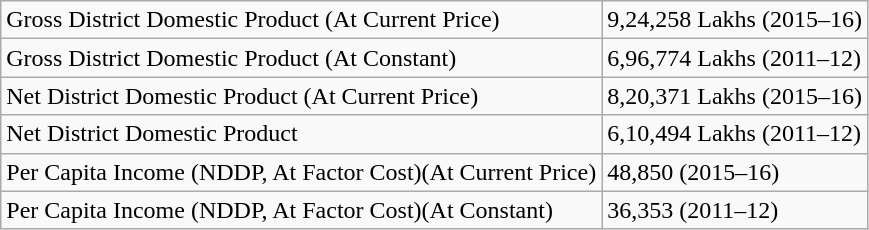<table class="wikitable">
<tr>
<td>Gross District Domestic Product (At Current Price)</td>
<td>9,24,258 Lakhs (2015–16)</td>
</tr>
<tr>
<td>Gross District Domestic Product (At Constant)</td>
<td>6,96,774 Lakhs (2011–12)</td>
</tr>
<tr>
<td>Net District Domestic Product (At Current Price)</td>
<td>8,20,371 Lakhs (2015–16)</td>
</tr>
<tr>
<td>Net District Domestic Product</td>
<td>6,10,494 Lakhs (2011–12)</td>
</tr>
<tr>
<td>Per Capita Income (NDDP, At Factor Cost)(At Current Price)</td>
<td>48,850 (2015–16)</td>
</tr>
<tr>
<td>Per Capita Income (NDDP, At Factor Cost)(At Constant)</td>
<td>36,353 (2011–12)</td>
</tr>
</table>
